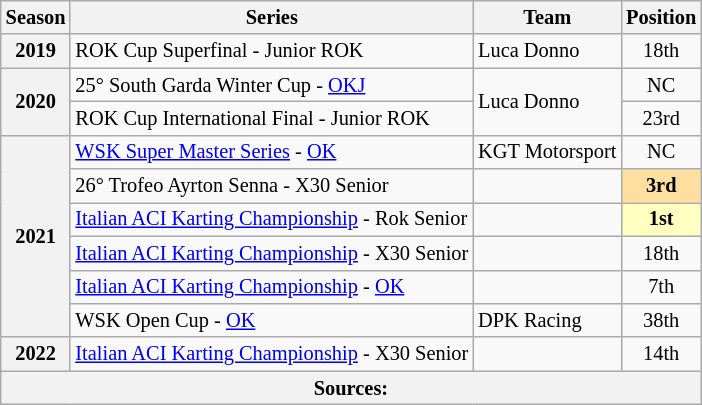<table class="wikitable" style="font-size: 85%; text-align:center">
<tr>
<th>Season</th>
<th>Series</th>
<th>Team</th>
<th>Position</th>
</tr>
<tr>
<th>2019</th>
<td align="left">ROK Cup Superfinal - Junior ROK</td>
<td align="left">Luca Donno</td>
<td style="background:#;">18th</td>
</tr>
<tr>
<th rowspan="2">2020</th>
<td align="left">25° South Garda Winter Cup - <a href='#'>OKJ</a></td>
<td align="left" rowspan="2">Luca Donno</td>
<td style="background:#;">NC</td>
</tr>
<tr>
<td align="left">ROK Cup International Final - Junior ROK</td>
<td style="background:#;">23rd</td>
</tr>
<tr>
<th rowspan="6">2021</th>
<td align="left"><a href='#'>WSK Super Master Series</a> - <a href='#'>OK</a></td>
<td align="left">KGT Motorsport</td>
<td style="background:#;">NC</td>
</tr>
<tr>
<td align="left">26° Trofeo Ayrton Senna - X30 Senior</td>
<td align="left"></td>
<td style="background:#ffdf9f;"><strong>3rd</strong></td>
</tr>
<tr>
<td align="left"><a href='#'>Italian ACI Karting Championship</a> - Rok Senior</td>
<td align="left"></td>
<td style="background:#FFFFBF;"><strong>1st</strong></td>
</tr>
<tr>
<td align="left"><a href='#'>Italian ACI Karting Championship</a> - X30 Senior</td>
<td align="left"></td>
<td style="background:#;">18th</td>
</tr>
<tr>
<td align="left"><a href='#'>Italian ACI Karting Championship</a> - <a href='#'>OK</a></td>
<td align="left"></td>
<td style="background:#;">7th</td>
</tr>
<tr>
<td align="left">WSK Open Cup - <a href='#'>OK</a></td>
<td align="left">DPK Racing</td>
<td style="background:#;">38th</td>
</tr>
<tr>
<th>2022</th>
<td align="left"><a href='#'>Italian ACI Karting Championship</a> - X30 Senior</td>
<td align="left"></td>
<td style="background:#;">14th</td>
</tr>
<tr>
<th colspan="4">Sources:</th>
</tr>
</table>
